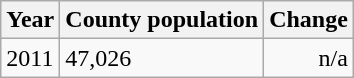<table class="wikitable">
<tr>
<th>Year</th>
<th>County population</th>
<th>Change</th>
</tr>
<tr>
<td>2011</td>
<td>47,026</td>
<td align="right">n/a</td>
</tr>
</table>
